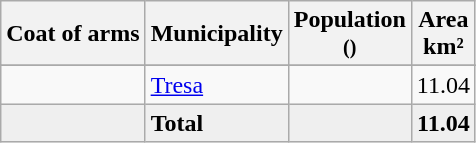<table class="wikitable">
<tr>
<th>Coat of arms</th>
<th>Municipality</th>
<th>Population<br><small>()</small></th>
<th>Area <br>km²</th>
</tr>
<tr>
</tr>
<tr>
<td></td>
<td><a href='#'>Tresa</a></td>
<td align="center"></td>
<td align="center">11.04</td>
</tr>
<tr>
<td bgcolor="#EFEFEF"></td>
<td bgcolor="#EFEFEF"><strong>Total</strong></td>
<td bgcolor="#EFEFEF" align="center"></td>
<td bgcolor="#EFEFEF" align="center"><strong>11.04</strong></td>
</tr>
</table>
